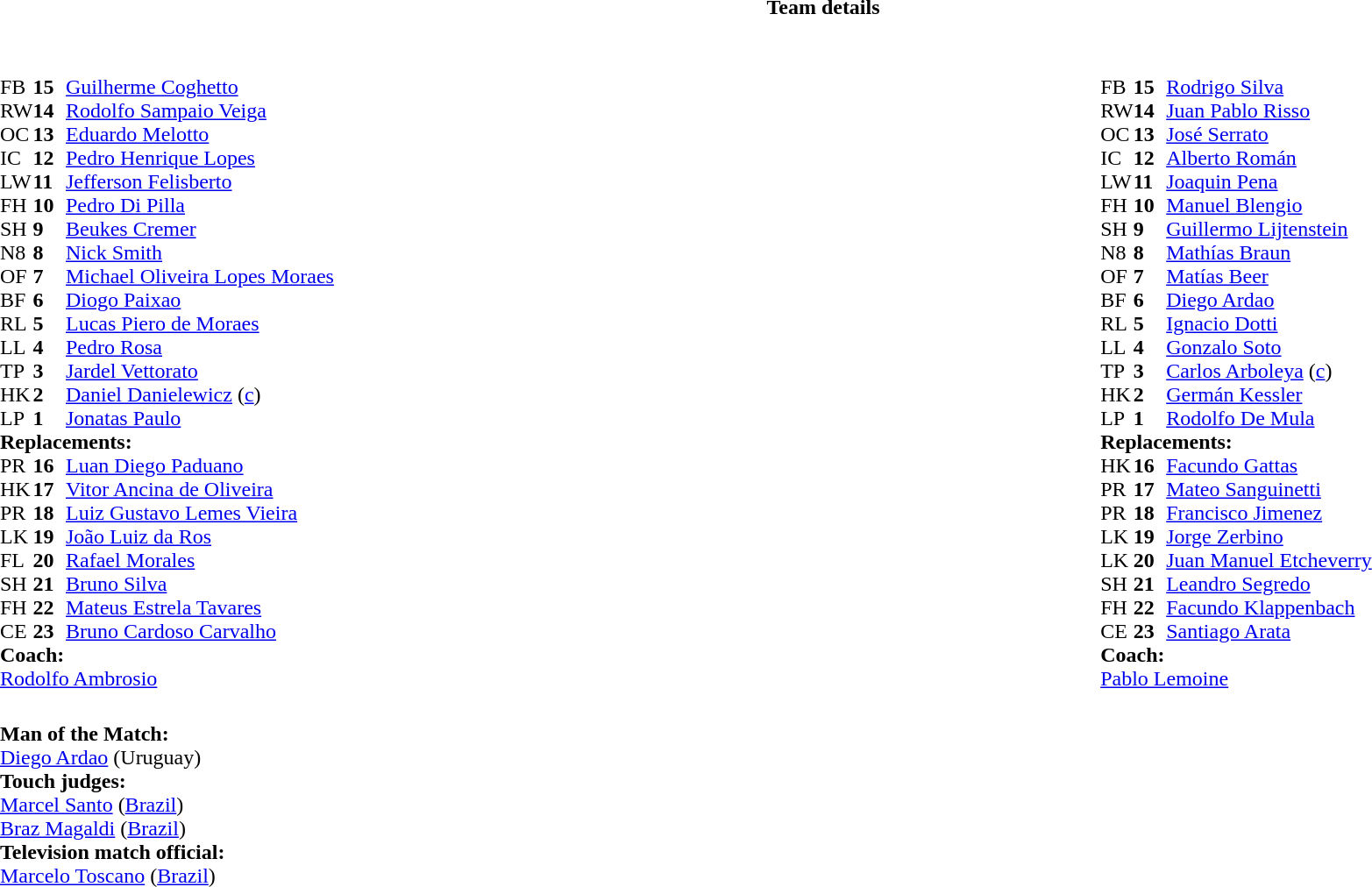<table border="0" width="100%" class="collapsible collapsed">
<tr>
<th>Team details</th>
</tr>
<tr>
<td><br><table width="100%">
<tr>
<td valign="top" width="50%"><br><table style="font-size: 100%" cellspacing="0" cellpadding="0">
<tr>
<th width="25"></th>
<th width="25"></th>
</tr>
<tr>
<td>FB</td>
<td><strong>15</strong></td>
<td><a href='#'>Guilherme Coghetto</a></td>
</tr>
<tr>
<td>RW</td>
<td><strong>14</strong></td>
<td><a href='#'>Rodolfo Sampaio Veiga</a></td>
</tr>
<tr>
<td>OC</td>
<td><strong>13</strong></td>
<td><a href='#'>Eduardo Melotto</a></td>
</tr>
<tr>
<td>IC</td>
<td><strong>12</strong></td>
<td><a href='#'>Pedro Henrique Lopes</a></td>
</tr>
<tr>
<td>LW</td>
<td><strong>11</strong></td>
<td><a href='#'>Jefferson Felisberto</a></td>
</tr>
<tr>
<td>FH</td>
<td><strong>10</strong></td>
<td><a href='#'>Pedro Di Pilla</a></td>
</tr>
<tr>
<td>SH</td>
<td><strong>9</strong></td>
<td><a href='#'>Beukes Cremer</a></td>
</tr>
<tr>
<td>N8</td>
<td><strong>8</strong></td>
<td><a href='#'>Nick Smith</a></td>
</tr>
<tr>
<td>OF</td>
<td><strong>7</strong></td>
<td><a href='#'>Michael Oliveira Lopes Moraes</a></td>
</tr>
<tr>
<td>BF</td>
<td><strong>6</strong></td>
<td><a href='#'>Diogo Paixao</a></td>
</tr>
<tr>
<td>RL</td>
<td><strong>5</strong></td>
<td><a href='#'>Lucas Piero de Moraes</a></td>
</tr>
<tr>
<td>LL</td>
<td><strong>4</strong></td>
<td><a href='#'>Pedro Rosa</a></td>
</tr>
<tr>
<td>TP</td>
<td><strong>3</strong></td>
<td><a href='#'>Jardel Vettorato</a></td>
</tr>
<tr>
<td>HK</td>
<td><strong>2</strong></td>
<td><a href='#'>Daniel Danielewicz</a> (<a href='#'>c</a>)</td>
</tr>
<tr>
<td>LP</td>
<td><strong>1</strong></td>
<td><a href='#'>Jonatas Paulo</a></td>
</tr>
<tr>
<td colspan=3><strong>Replacements:</strong></td>
</tr>
<tr>
<td>PR</td>
<td><strong>16</strong></td>
<td><a href='#'>Luan Diego Paduano</a></td>
</tr>
<tr>
<td>HK</td>
<td><strong>17</strong></td>
<td><a href='#'>Vitor Ancina de Oliveira</a></td>
</tr>
<tr>
<td>PR</td>
<td><strong>18</strong></td>
<td><a href='#'>Luiz Gustavo Lemes Vieira</a></td>
</tr>
<tr>
<td>LK</td>
<td><strong>19</strong></td>
<td><a href='#'>João Luiz da Ros</a></td>
</tr>
<tr>
<td>FL</td>
<td><strong>20</strong></td>
<td><a href='#'>Rafael Morales</a></td>
</tr>
<tr>
<td>SH</td>
<td><strong>21</strong></td>
<td><a href='#'>Bruno Silva</a></td>
</tr>
<tr>
<td>FH</td>
<td><strong>22</strong></td>
<td><a href='#'>Mateus Estrela Tavares</a></td>
</tr>
<tr>
<td>CE</td>
<td><strong>23</strong></td>
<td><a href='#'>Bruno Cardoso Carvalho</a></td>
</tr>
<tr>
<td colspan=3><strong>Coach:</strong></td>
</tr>
<tr>
<td colspan="4"> <a href='#'>Rodolfo Ambrosio</a></td>
</tr>
</table>
</td>
<td valign="top" width="50%"><br><table style="font-size: 100%" cellspacing="0" cellpadding="0" align="center">
<tr>
<th width="25"></th>
<th width="25"></th>
</tr>
<tr>
<td>FB</td>
<td><strong>15</strong></td>
<td><a href='#'>Rodrigo Silva</a></td>
</tr>
<tr>
<td>RW</td>
<td><strong>14</strong></td>
<td><a href='#'>Juan Pablo Risso</a></td>
</tr>
<tr>
<td>OC</td>
<td><strong>13</strong></td>
<td><a href='#'>José Serrato</a></td>
</tr>
<tr>
<td>IC</td>
<td><strong>12</strong></td>
<td><a href='#'>Alberto Román</a></td>
</tr>
<tr>
<td>LW</td>
<td><strong>11</strong></td>
<td><a href='#'>Joaquin Pena</a></td>
</tr>
<tr>
<td>FH</td>
<td><strong>10</strong></td>
<td><a href='#'>Manuel Blengio</a></td>
</tr>
<tr>
<td>SH</td>
<td><strong>9</strong></td>
<td><a href='#'>Guillermo Lijtenstein</a></td>
</tr>
<tr>
<td>N8</td>
<td><strong>8</strong></td>
<td><a href='#'>Mathías Braun</a></td>
</tr>
<tr>
<td>OF</td>
<td><strong>7</strong></td>
<td><a href='#'>Matías Beer</a></td>
</tr>
<tr>
<td>BF</td>
<td><strong>6</strong></td>
<td><a href='#'>Diego Ardao</a></td>
</tr>
<tr>
<td>RL</td>
<td><strong>5</strong></td>
<td><a href='#'>Ignacio Dotti</a></td>
</tr>
<tr>
<td>LL</td>
<td><strong>4</strong></td>
<td><a href='#'>Gonzalo Soto</a></td>
</tr>
<tr>
<td>TP</td>
<td><strong>3</strong></td>
<td><a href='#'>Carlos Arboleya</a> (<a href='#'>c</a>)</td>
</tr>
<tr>
<td>HK</td>
<td><strong>2</strong></td>
<td><a href='#'>Germán Kessler</a></td>
</tr>
<tr>
<td>LP</td>
<td><strong>1</strong></td>
<td><a href='#'>Rodolfo De Mula</a></td>
</tr>
<tr>
<td colspan=3><strong>Replacements:</strong></td>
</tr>
<tr>
<td>HK</td>
<td><strong>16</strong></td>
<td><a href='#'>Facundo Gattas</a></td>
</tr>
<tr>
<td>PR</td>
<td><strong>17</strong></td>
<td><a href='#'>Mateo Sanguinetti</a></td>
</tr>
<tr>
<td>PR</td>
<td><strong>18</strong></td>
<td><a href='#'>Francisco Jimenez</a></td>
</tr>
<tr>
<td>LK</td>
<td><strong>19</strong></td>
<td><a href='#'>Jorge Zerbino</a></td>
</tr>
<tr>
<td>LK</td>
<td><strong>20</strong></td>
<td><a href='#'>Juan Manuel Etcheverry</a></td>
</tr>
<tr>
<td>SH</td>
<td><strong>21</strong></td>
<td><a href='#'>Leandro Segredo</a></td>
</tr>
<tr>
<td>FH</td>
<td><strong>22</strong></td>
<td><a href='#'>Facundo Klappenbach</a></td>
</tr>
<tr>
<td>CE</td>
<td><strong>23</strong></td>
<td><a href='#'>Santiago Arata</a></td>
</tr>
<tr>
<td colspan=3><strong>Coach:</strong></td>
</tr>
<tr>
<td colspan="4"> <a href='#'>Pablo Lemoine</a></td>
</tr>
</table>
</td>
</tr>
</table>
<table width=100% style="font-size: 100%">
<tr>
<td><br><strong>Man of the Match:</strong>
<br><a href='#'>Diego Ardao</a> (Uruguay)<br><strong>Touch judges:</strong>
<br><a href='#'>Marcel Santo</a> (<a href='#'>Brazil</a>)
<br><a href='#'>Braz Magaldi</a> (<a href='#'>Brazil</a>)
<br><strong>Television match official:</strong>
<br><a href='#'>Marcelo Toscano</a> (<a href='#'>Brazil</a>)</td>
</tr>
</table>
</td>
</tr>
</table>
